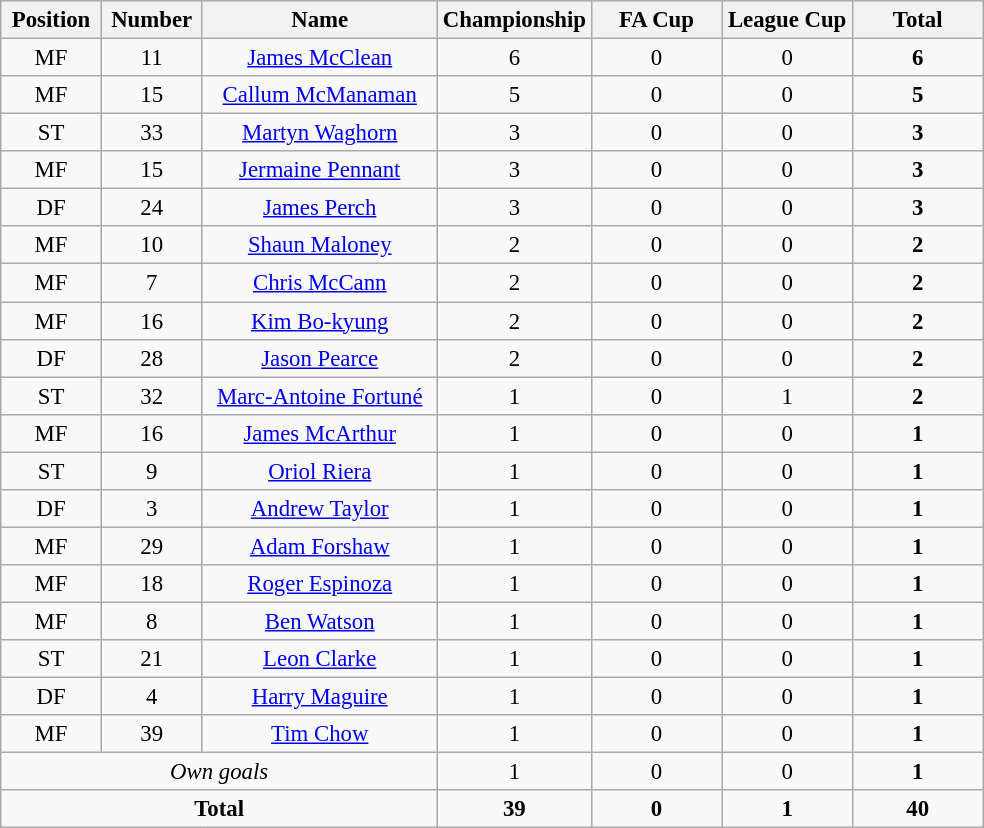<table class="wikitable" style="font-size: 95%; text-align: center;">
<tr>
<th width=60>Position</th>
<th width=60>Number</th>
<th width=150>Name</th>
<th width=80>Championship</th>
<th width=80>FA Cup</th>
<th width=80>League Cup</th>
<th width=80>Total</th>
</tr>
<tr>
<td>MF</td>
<td>11</td>
<td><a href='#'>James McClean</a></td>
<td>6</td>
<td>0</td>
<td>0</td>
<td><strong>6</strong></td>
</tr>
<tr>
<td>MF</td>
<td>15</td>
<td><a href='#'>Callum McManaman</a></td>
<td>5</td>
<td>0</td>
<td>0</td>
<td><strong>5</strong></td>
</tr>
<tr>
<td>ST</td>
<td>33</td>
<td><a href='#'>Martyn Waghorn</a></td>
<td>3</td>
<td>0</td>
<td>0</td>
<td><strong>3</strong></td>
</tr>
<tr>
<td>MF</td>
<td>15</td>
<td><a href='#'>Jermaine Pennant</a></td>
<td>3</td>
<td>0</td>
<td>0</td>
<td><strong>3</strong></td>
</tr>
<tr>
<td>DF</td>
<td>24</td>
<td><a href='#'>James Perch</a></td>
<td>3</td>
<td>0</td>
<td>0</td>
<td><strong>3</strong></td>
</tr>
<tr>
<td>MF</td>
<td>10</td>
<td><a href='#'>Shaun Maloney</a></td>
<td>2</td>
<td>0</td>
<td>0</td>
<td><strong>2</strong></td>
</tr>
<tr>
<td>MF</td>
<td>7</td>
<td><a href='#'>Chris McCann</a></td>
<td>2</td>
<td>0</td>
<td>0</td>
<td><strong>2</strong></td>
</tr>
<tr>
<td>MF</td>
<td>16</td>
<td><a href='#'>Kim Bo-kyung</a></td>
<td>2</td>
<td>0</td>
<td>0</td>
<td><strong>2</strong></td>
</tr>
<tr>
<td>DF</td>
<td>28</td>
<td><a href='#'>Jason Pearce</a></td>
<td>2</td>
<td>0</td>
<td>0</td>
<td><strong>2</strong></td>
</tr>
<tr>
<td>ST</td>
<td>32</td>
<td><a href='#'>Marc-Antoine Fortuné</a></td>
<td>1</td>
<td>0</td>
<td>1</td>
<td><strong>2</strong></td>
</tr>
<tr>
<td>MF</td>
<td>16</td>
<td><a href='#'>James McArthur</a></td>
<td>1</td>
<td>0</td>
<td>0</td>
<td><strong>1</strong></td>
</tr>
<tr>
<td>ST</td>
<td>9</td>
<td><a href='#'>Oriol Riera</a></td>
<td>1</td>
<td>0</td>
<td>0</td>
<td><strong>1</strong></td>
</tr>
<tr>
<td>DF</td>
<td>3</td>
<td><a href='#'>Andrew Taylor</a></td>
<td>1</td>
<td>0</td>
<td>0</td>
<td><strong>1</strong></td>
</tr>
<tr>
<td>MF</td>
<td>29</td>
<td><a href='#'>Adam Forshaw</a></td>
<td>1</td>
<td>0</td>
<td>0</td>
<td><strong>1</strong></td>
</tr>
<tr>
<td>MF</td>
<td>18</td>
<td><a href='#'>Roger Espinoza</a></td>
<td>1</td>
<td>0</td>
<td>0</td>
<td><strong>1</strong></td>
</tr>
<tr>
<td>MF</td>
<td>8</td>
<td><a href='#'>Ben Watson</a></td>
<td>1</td>
<td>0</td>
<td>0</td>
<td><strong>1</strong></td>
</tr>
<tr>
<td>ST</td>
<td>21</td>
<td><a href='#'>Leon Clarke</a></td>
<td>1</td>
<td>0</td>
<td>0</td>
<td><strong>1</strong></td>
</tr>
<tr>
<td>DF</td>
<td>4</td>
<td><a href='#'>Harry Maguire</a></td>
<td>1</td>
<td>0</td>
<td>0</td>
<td><strong>1</strong></td>
</tr>
<tr>
<td>MF</td>
<td>39</td>
<td><a href='#'>Tim Chow</a></td>
<td>1</td>
<td>0</td>
<td>0</td>
<td><strong>1</strong></td>
</tr>
<tr>
<td colspan=3><em>Own goals</em></td>
<td>1</td>
<td>0</td>
<td>0</td>
<td><strong>1</strong></td>
</tr>
<tr>
<td colspan="3"><strong>Total</strong></td>
<td><strong>39</strong></td>
<td><strong>0</strong></td>
<td><strong>1</strong></td>
<td><strong>40</strong></td>
</tr>
</table>
